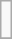<table class="wikitable">
<tr ---->
<td><br></td>
</tr>
<tr --->
</tr>
</table>
